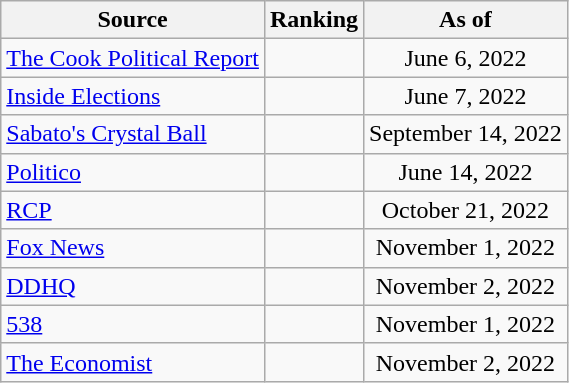<table class="wikitable" style="text-align:center">
<tr>
<th>Source</th>
<th>Ranking</th>
<th>As of</th>
</tr>
<tr>
<td align=left><a href='#'>The Cook Political Report</a></td>
<td></td>
<td>June 6, 2022</td>
</tr>
<tr>
<td align=left><a href='#'>Inside Elections</a></td>
<td></td>
<td>June 7, 2022</td>
</tr>
<tr>
<td align=left><a href='#'>Sabato's Crystal Ball</a></td>
<td></td>
<td>September 14, 2022</td>
</tr>
<tr>
<td align="left"><a href='#'>Politico</a></td>
<td></td>
<td>June 14, 2022</td>
</tr>
<tr>
<td align="left"><a href='#'>RCP</a></td>
<td></td>
<td>October 21, 2022</td>
</tr>
<tr>
<td align=left><a href='#'>Fox News</a></td>
<td></td>
<td>November 1, 2022</td>
</tr>
<tr>
<td align="left"><a href='#'>DDHQ</a></td>
<td></td>
<td>November 2, 2022</td>
</tr>
<tr>
<td align="left"><a href='#'>538</a></td>
<td></td>
<td>November 1, 2022</td>
</tr>
<tr>
<td align="left"><a href='#'>The Economist</a></td>
<td></td>
<td>November 2, 2022</td>
</tr>
</table>
